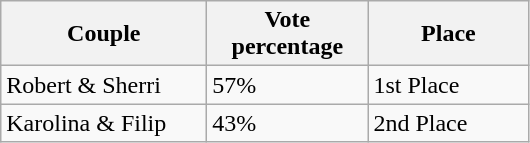<table class="wikitable">
<tr>
<th style="width:130px;">Couple</th>
<th style="width:100px;">Vote percentage</th>
<th style="width:100px;">Place</th>
</tr>
<tr>
<td>Robert & Sherri</td>
<td>57%</td>
<td>1st Place</td>
</tr>
<tr>
<td>Karolina & Filip</td>
<td>43%</td>
<td>2nd Place</td>
</tr>
</table>
